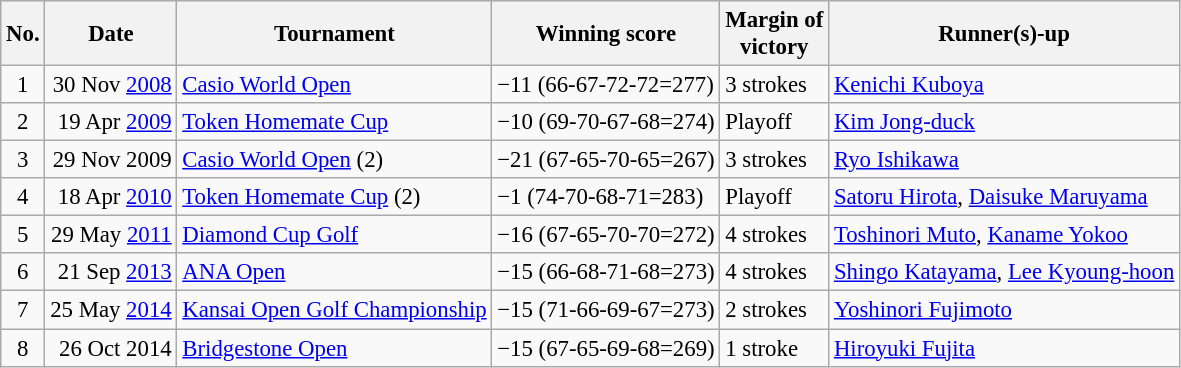<table class="wikitable" style="font-size:95%;">
<tr>
<th>No.</th>
<th>Date</th>
<th>Tournament</th>
<th>Winning score</th>
<th>Margin of<br>victory</th>
<th>Runner(s)-up</th>
</tr>
<tr>
<td align=center>1</td>
<td align=right>30 Nov <a href='#'>2008</a></td>
<td><a href='#'>Casio World Open</a></td>
<td>−11 (66-67-72-72=277)</td>
<td>3 strokes</td>
<td> <a href='#'>Kenichi Kuboya</a></td>
</tr>
<tr>
<td align=center>2</td>
<td align=right>19 Apr <a href='#'>2009</a></td>
<td><a href='#'>Token Homemate Cup</a></td>
<td>−10 (69-70-67-68=274)</td>
<td>Playoff</td>
<td> <a href='#'>Kim Jong-duck</a></td>
</tr>
<tr>
<td align=center>3</td>
<td align=right>29 Nov 2009</td>
<td><a href='#'>Casio World Open</a> (2)</td>
<td>−21 (67-65-70-65=267)</td>
<td>3 strokes</td>
<td> <a href='#'>Ryo Ishikawa</a></td>
</tr>
<tr>
<td align=center>4</td>
<td align=right>18 Apr <a href='#'>2010</a></td>
<td><a href='#'>Token Homemate Cup</a> (2)</td>
<td>−1 (74-70-68-71=283)</td>
<td>Playoff</td>
<td> <a href='#'>Satoru Hirota</a>,  <a href='#'>Daisuke Maruyama</a></td>
</tr>
<tr>
<td align=center>5</td>
<td align=right>29 May <a href='#'>2011</a></td>
<td><a href='#'>Diamond Cup Golf</a></td>
<td>−16 (67-65-70-70=272)</td>
<td>4 strokes</td>
<td> <a href='#'>Toshinori Muto</a>,  <a href='#'>Kaname Yokoo</a></td>
</tr>
<tr>
<td align=center>6</td>
<td align=right>21 Sep <a href='#'>2013</a></td>
<td><a href='#'>ANA Open</a></td>
<td>−15 (66-68-71-68=273)</td>
<td>4 strokes</td>
<td> <a href='#'>Shingo Katayama</a>,  <a href='#'>Lee Kyoung-hoon</a></td>
</tr>
<tr>
<td align=center>7</td>
<td align=right>25 May <a href='#'>2014</a></td>
<td><a href='#'>Kansai Open Golf Championship</a></td>
<td>−15 (71-66-69-67=273)</td>
<td>2 strokes</td>
<td> <a href='#'>Yoshinori Fujimoto</a></td>
</tr>
<tr>
<td align=center>8</td>
<td align=right>26 Oct 2014</td>
<td><a href='#'>Bridgestone Open</a></td>
<td>−15 (67-65-69-68=269)</td>
<td>1 stroke</td>
<td> <a href='#'>Hiroyuki Fujita</a></td>
</tr>
</table>
